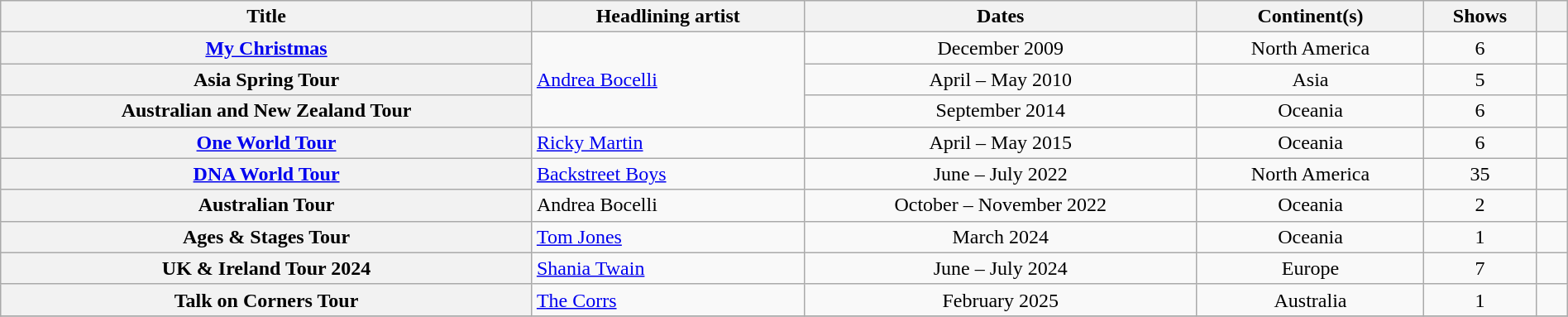<table class="wikitable sortable plainrowheaders" style="text-align:left;" width=100%>
<tr>
<th scope="col">Title</th>
<th scope="col">Headlining artist</th>
<th scope="col">Dates</th>
<th scope="col">Continent(s)</th>
<th scope="col">Shows</th>
<th scope="col" width=2% class="unsortable"></th>
</tr>
<tr>
<th scope="row"><a href='#'>My Christmas</a></th>
<td rowspan=3><a href='#'>Andrea Bocelli</a></td>
<td style="text-align:center;">December 2009</td>
<td style="text-align:center;"> North America</td>
<td style="text-align:center;">6</td>
<td style="text-align:center;"></td>
</tr>
<tr>
<th scope="row">Asia Spring Tour</th>
<td style="text-align:center;">April – May 2010</td>
<td style="text-align:center;"> Asia</td>
<td style="text-align:center;">5</td>
<td style="text-align:center;"></td>
</tr>
<tr>
<th scope="row">Australian and New Zealand Tour</th>
<td style="text-align:center;">September 2014</td>
<td style="text-align:center;"> Oceania</td>
<td style="text-align:center;">6</td>
<td style="text-align:center;"></td>
</tr>
<tr>
<th scope="row"><a href='#'>One World Tour</a></th>
<td><a href='#'>Ricky Martin</a></td>
<td style="text-align:center;">April – May 2015</td>
<td style="text-align:center;"> Oceania</td>
<td style="text-align:center;">6</td>
<td style="text-align:center;"></td>
</tr>
<tr>
<th scope="row"><a href='#'>DNA World Tour</a></th>
<td><a href='#'>Backstreet Boys</a></td>
<td style="text-align:center;">June – July 2022</td>
<td style="text-align:center;"> North America</td>
<td style="text-align:center;">35</td>
<td style="text-align:center;"></td>
</tr>
<tr>
<th scope="row">Australian Tour</th>
<td>Andrea Bocelli</td>
<td style="text-align:center;">October – November 2022</td>
<td style="text-align:center;"> Oceania</td>
<td style="text-align:center;">2</td>
<td style="text-align:center;"></td>
</tr>
<tr>
<th scope="row">Ages & Stages Tour</th>
<td><a href='#'>Tom Jones</a></td>
<td style="text-align:center;">March 2024</td>
<td style="text-align:center;"> Oceania</td>
<td style="text-align:center;">1</td>
<td style="text-align:center;"></td>
</tr>
<tr>
<th scope="row">UK & Ireland Tour 2024</th>
<td><a href='#'>Shania Twain</a></td>
<td style="text-align:center;">June – July 2024</td>
<td style="text-align:center;"> Europe</td>
<td style="text-align:center;">7</td>
<td style="text-align:center;"></td>
</tr>
<tr>
<th scope="row">Talk on Corners Tour</th>
<td><a href='#'>The Corrs</a></td>
<td style="text-align:center;">February 2025</td>
<td style="text-align:center;"> Australia</td>
<td style="text-align:center;">1</td>
<td style="text-align:center;"></td>
</tr>
<tr>
</tr>
</table>
